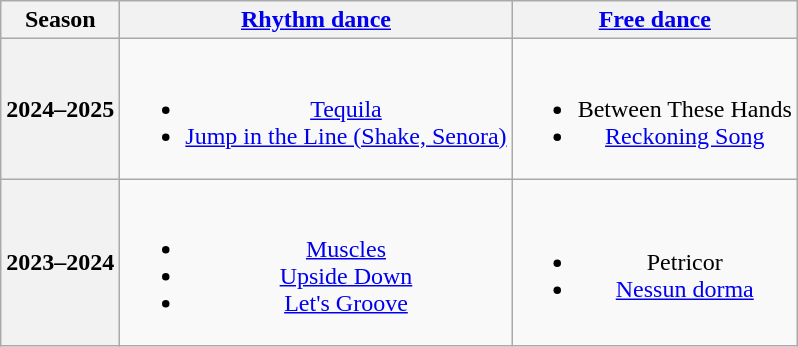<table class=wikitable style=text-align:center>
<tr>
<th>Season</th>
<th><a href='#'>Rhythm dance</a></th>
<th><a href='#'>Free dance</a></th>
</tr>
<tr>
<th>2024–2025 <br> </th>
<td><br><ul><li><a href='#'>Tequila</a> <br> </li><li><a href='#'>Jump in the Line (Shake, Senora)</a> <br> </li></ul></td>
<td><br><ul><li>Between These Hands <br> </li><li><a href='#'>Reckoning Song</a> <br> </li></ul></td>
</tr>
<tr>
<th>2023–2024 <br> </th>
<td><br><ul><li><a href='#'>Muscles</a> <br> </li><li><a href='#'>Upside Down</a> <br> </li><li><a href='#'>Let's Groove</a> <br> </li></ul></td>
<td><br><ul><li>Petricor <br> </li><li><a href='#'>Nessun dorma</a> <br> </li></ul></td>
</tr>
</table>
